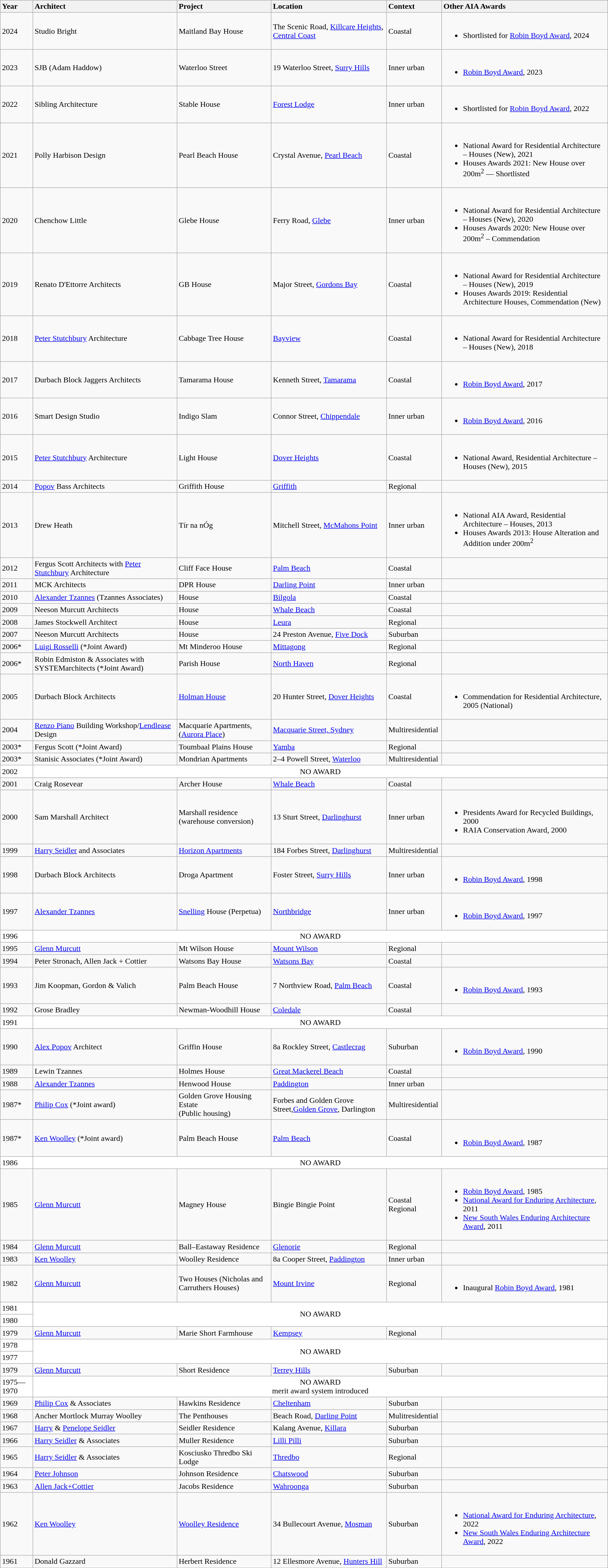<table class="wikitable sortable">
<tr>
<th style="text-align:left;">Year</th>
<th style="text-align:left;">Architect</th>
<th style="text-align:left;">Project</th>
<th style="text-align:left;">Location</th>
<th style="text-align:left;">Context</th>
<th style="text-align:left;">Other AIA Awards</th>
</tr>
<tr>
<td>2024</td>
<td>Studio Bright</td>
<td>Maitland Bay House</td>
<td>The Scenic Road, <a href='#'>Killcare Heights</a>, <a href='#'>Central Coast</a></td>
<td>Coastal</td>
<td><br><ul><li>Shortlisted for <a href='#'>Robin Boyd Award</a>, 2024</li></ul></td>
</tr>
<tr>
<td>2023</td>
<td>SJB (Adam Haddow)</td>
<td>Waterloo Street</td>
<td>19 Waterloo Street, <a href='#'>Surry Hills</a></td>
<td>Inner urban</td>
<td><br><ul><li><a href='#'>Robin Boyd Award</a>, 2023</li></ul></td>
</tr>
<tr>
<td>2022</td>
<td>Sibling Architecture</td>
<td>Stable House</td>
<td><a href='#'>Forest Lodge</a></td>
<td>Inner urban</td>
<td><br><ul><li>Shortlisted for <a href='#'>Robin Boyd Award</a>, 2022</li></ul></td>
</tr>
<tr>
<td>2021</td>
<td>Polly Harbison Design</td>
<td>Pearl Beach House</td>
<td>Crystal Avenue, <a href='#'>Pearl Beach</a></td>
<td>Coastal</td>
<td><br><ul><li>National Award for Residential Architecture – Houses (New), 2021</li><li>Houses Awards 2021: New House over 200m<sup>2</sup> — Shortlisted</li></ul></td>
</tr>
<tr>
<td>2020</td>
<td>Chenchow Little</td>
<td>Glebe House</td>
<td>Ferry Road, <a href='#'>Glebe</a></td>
<td>Inner urban</td>
<td><br><ul><li>National Award for Residential Architecture – Houses (New), 2020</li><li>Houses Awards 2020: New House over 200m<sup>2</sup> – Commendation</li></ul></td>
</tr>
<tr>
<td>2019</td>
<td>Renato D'Ettorre Architects</td>
<td>GB House</td>
<td>Major Street, <a href='#'>Gordons Bay</a></td>
<td>Coastal</td>
<td><br><ul><li>National Award for Residential Architecture – Houses (New), 2019</li><li>Houses Awards 2019: Residential Architecture Houses, Commendation (New)</li></ul></td>
</tr>
<tr>
<td>2018</td>
<td><a href='#'>Peter Stutchbury</a> Architecture</td>
<td>Cabbage Tree House</td>
<td><a href='#'>Bayview</a></td>
<td>Coastal</td>
<td><br><ul><li>National Award for Residential Architecture – Houses (New), 2018</li></ul></td>
</tr>
<tr>
<td>2017</td>
<td>Durbach Block Jaggers Architects</td>
<td>Tamarama House</td>
<td>Kenneth Street, <a href='#'>Tamarama</a></td>
<td>Coastal</td>
<td><br><ul><li><a href='#'>Robin Boyd Award</a>, 2017</li></ul></td>
</tr>
<tr>
<td>2016</td>
<td>Smart Design Studio</td>
<td>Indigo Slam</td>
<td>Connor Street, <a href='#'>Chippendale</a></td>
<td>Inner urban</td>
<td><br><ul><li><a href='#'>Robin Boyd Award</a>, 2016</li></ul></td>
</tr>
<tr>
<td>2015</td>
<td><a href='#'>Peter Stutchbury</a> Architecture</td>
<td>Light House</td>
<td><a href='#'>Dover Heights</a></td>
<td>Coastal</td>
<td><br><ul><li>National Award, Residential Architecture – Houses (New), 2015</li></ul></td>
</tr>
<tr>
<td>2014</td>
<td><a href='#'>Popov</a> Bass Architects</td>
<td>Griffith House</td>
<td><a href='#'>Griffith</a></td>
<td>Regional</td>
<td></td>
</tr>
<tr>
<td>2013</td>
<td>Drew Heath</td>
<td>Tír na nÓg</td>
<td>Mitchell Street, <a href='#'>McMahons Point</a></td>
<td>Inner urban</td>
<td><br><ul><li>National AIA Award, Residential Architecture – Houses, 2013</li><li>Houses Awards 2013: House Alteration and Addition under 200m<sup>2</sup></li></ul></td>
</tr>
<tr>
<td>2012</td>
<td>Fergus Scott Architects with <a href='#'>Peter Stutchbury</a> Architecture</td>
<td>Cliff Face House</td>
<td><a href='#'>Palm Beach</a></td>
<td>Coastal</td>
<td></td>
</tr>
<tr>
<td>2011</td>
<td>MCK Architects</td>
<td>DPR House</td>
<td><a href='#'>Darling Point</a></td>
<td>Inner urban</td>
<td></td>
</tr>
<tr>
<td>2010</td>
<td><a href='#'>Alexander Tzannes</a> (Tzannes Associates)</td>
<td>House</td>
<td><a href='#'>Bilgola</a></td>
<td>Coastal</td>
<td></td>
</tr>
<tr>
<td>2009</td>
<td>Neeson Murcutt Architects</td>
<td>House</td>
<td><a href='#'>Whale Beach</a></td>
<td>Coastal</td>
<td></td>
</tr>
<tr>
<td>2008</td>
<td>James Stockwell Architect</td>
<td>House</td>
<td><a href='#'>Leura</a></td>
<td>Regional</td>
<td></td>
</tr>
<tr>
<td>2007</td>
<td>Neeson Murcutt Architects</td>
<td>House</td>
<td>24 Preston Avenue, <a href='#'>Five Dock</a></td>
<td>Suburban</td>
<td></td>
</tr>
<tr>
<td>2006*</td>
<td><a href='#'>Luigi Rosselli</a> (*Joint Award)</td>
<td>Mt Minderoo House</td>
<td><a href='#'>Mittagong</a></td>
<td>Regional</td>
<td></td>
</tr>
<tr>
<td>2006*</td>
<td>Robin Edmiston & Associates with SYSTEMarchitects (*Joint Award)</td>
<td>Parish House</td>
<td><a href='#'>North Haven</a></td>
<td>Regional</td>
<td></td>
</tr>
<tr>
<td>2005</td>
<td>Durbach Block Architects</td>
<td><a href='#'>Holman House</a></td>
<td>20 Hunter Street, <a href='#'>Dover Heights</a></td>
<td>Coastal</td>
<td><br><ul><li>Commendation for Residential Architecture, 2005 (National)</li></ul></td>
</tr>
<tr>
<td>2004</td>
<td><a href='#'>Renzo Piano</a> Building Workshop/<a href='#'>Lendlease</a> Design</td>
<td>Macquarie Apartments, (<a href='#'>Aurora Place</a>)</td>
<td><a href='#'>Macquarie Street, Sydney</a></td>
<td>Multiresidential</td>
<td></td>
</tr>
<tr>
<td>2003*</td>
<td>Fergus Scott (*Joint Award)</td>
<td>Toumbaal Plains House</td>
<td><a href='#'>Yamba</a></td>
<td>Regional</td>
<td></td>
</tr>
<tr>
<td>2003*</td>
<td>Stanisic Associates (*Joint Award)</td>
<td>Mondrian Apartments</td>
<td>2–4 Powell Street, <a href='#'>Waterloo</a></td>
<td>Multiresidential</td>
<td></td>
</tr>
<tr style="background: white;">
<td>2002</td>
<td colspan=5 align=center>NO AWARD</td>
</tr>
<tr>
<td>2001</td>
<td>Craig Rosevear</td>
<td>Archer House</td>
<td><a href='#'>Whale Beach</a></td>
<td>Coastal</td>
<td></td>
</tr>
<tr>
<td>2000</td>
<td>Sam Marshall Architect</td>
<td>Marshall residence (warehouse conversion)</td>
<td>13 Sturt Street, <a href='#'>Darlinghurst</a></td>
<td>Inner urban</td>
<td><br><ul><li>Presidents Award for Recycled Buildings, 2000</li><li>RAIA Conservation Award, 2000</li></ul></td>
</tr>
<tr>
<td>1999</td>
<td><a href='#'>Harry Seidler</a> and Associates</td>
<td><a href='#'>Horizon Apartments</a></td>
<td>184 Forbes Street, <a href='#'>Darlinghurst</a></td>
<td>Multiresidential</td>
<td></td>
</tr>
<tr>
<td>1998</td>
<td>Durbach Block Architects</td>
<td>Droga Apartment</td>
<td>Foster Street, <a href='#'>Surry Hills</a></td>
<td>Inner urban</td>
<td><br><ul><li><a href='#'>Robin Boyd Award</a>, 1998</li></ul></td>
</tr>
<tr>
<td>1997</td>
<td><a href='#'>Alexander Tzannes</a></td>
<td><a href='#'>Snelling</a> House (Perpetua)</td>
<td><a href='#'>Northbridge</a></td>
<td>Inner urban</td>
<td><br><ul><li><a href='#'>Robin Boyd Award</a>, 1997</li></ul></td>
</tr>
<tr style="background: white;">
<td>1996</td>
<td colspan=5 align=center>NO AWARD</td>
</tr>
<tr>
<td>1995</td>
<td><a href='#'>Glenn Murcutt</a></td>
<td>Mt Wilson House</td>
<td><a href='#'>Mount Wilson</a></td>
<td>Regional</td>
<td></td>
</tr>
<tr>
<td>1994</td>
<td>Peter Stronach, Allen Jack + Cottier</td>
<td>Watsons Bay House</td>
<td><a href='#'>Watsons Bay</a></td>
<td>Coastal</td>
<td></td>
</tr>
<tr>
<td>1993</td>
<td>Jim Koopman, Gordon & Valich</td>
<td>Palm Beach House</td>
<td>7 Northview Road, <a href='#'>Palm Beach</a></td>
<td>Coastal</td>
<td><br><ul><li><a href='#'>Robin Boyd Award</a>, 1993</li></ul></td>
</tr>
<tr>
<td>1992</td>
<td>Grose Bradley</td>
<td>Newman-Woodhill House</td>
<td><a href='#'>Coledale</a></td>
<td>Coastal</td>
<td></td>
</tr>
<tr style="background: white;">
<td>1991</td>
<td colspan=5 align=center>NO AWARD</td>
</tr>
<tr>
<td>1990</td>
<td><a href='#'>Alex Popov</a> Architect</td>
<td>Griffin House</td>
<td>8a Rockley Street, <a href='#'>Castlecrag</a></td>
<td>Suburban</td>
<td><br><ul><li><a href='#'>Robin Boyd Award</a>, 1990</li></ul></td>
</tr>
<tr>
<td>1989</td>
<td>Lewin Tzannes</td>
<td>Holmes House</td>
<td><a href='#'>Great Mackerel Beach</a></td>
<td>Coastal</td>
<td></td>
</tr>
<tr>
<td>1988</td>
<td><a href='#'>Alexander Tzannes</a></td>
<td>Henwood House</td>
<td><a href='#'>Paddington</a></td>
<td>Inner urban</td>
<td></td>
</tr>
<tr>
<td>1987*</td>
<td><a href='#'>Philip Cox</a> (*Joint award)</td>
<td>Golden Grove Housing Estate <br>(Public housing)</td>
<td>Forbes and Golden Grove Street,<a href='#'>Golden Grove</a>, Darlington</td>
<td>Multiresidential</td>
<td></td>
</tr>
<tr>
<td>1987*</td>
<td><a href='#'>Ken Woolley</a> (*Joint award)</td>
<td>Palm Beach House</td>
<td><a href='#'>Palm Beach</a></td>
<td>Coastal</td>
<td><br><ul><li><a href='#'>Robin Boyd Award</a>, 1987</li></ul></td>
</tr>
<tr style="background: white;">
<td>1986</td>
<td colspan=5 align=center>NO AWARD</td>
</tr>
<tr>
<td>1985</td>
<td><a href='#'>Glenn Murcutt</a></td>
<td>Magney House</td>
<td>Bingie Bingie Point</td>
<td>Coastal Regional</td>
<td><br><ul><li><a href='#'>Robin Boyd Award</a>, 1985</li><li><a href='#'>National Award for Enduring Architecture</a>, 2011</li><li><a href='#'>New South Wales Enduring Architecture Award</a>, 2011</li></ul></td>
</tr>
<tr>
<td>1984</td>
<td><a href='#'>Glenn Murcutt</a></td>
<td>Ball–Eastaway Residence</td>
<td><a href='#'>Glenorie</a></td>
<td>Regional</td>
<td></td>
</tr>
<tr>
<td>1983</td>
<td><a href='#'>Ken Woolley</a></td>
<td>Woolley Residence</td>
<td>8a Cooper Street, <a href='#'>Paddington</a></td>
<td>Inner urban</td>
<td></td>
</tr>
<tr>
<td>1982</td>
<td><a href='#'>Glenn Murcutt</a></td>
<td>Two Houses (Nicholas and Carruthers Houses)</td>
<td><a href='#'>Mount Irvine</a></td>
<td>Regional</td>
<td><br><ul><li>Inaugural <a href='#'>Robin Boyd Award</a>, 1981</li></ul></td>
</tr>
<tr style="background: white;">
<td>1981</td>
<td rowspan=2 colspan=5 align=center>NO AWARD</td>
</tr>
<tr style="background: white;">
<td>1980</td>
</tr>
<tr>
<td>1979</td>
<td><a href='#'>Glenn Murcutt</a></td>
<td>Marie Short Farmhouse</td>
<td><a href='#'>Kempsey</a></td>
<td>Regional</td>
<td></td>
</tr>
<tr style="background: white;">
<td>1978</td>
<td rowspan=2 colspan=5 align=center>NO AWARD</td>
</tr>
<tr style="background: white;">
<td>1977</td>
</tr>
<tr>
<td>1979</td>
<td><a href='#'>Glenn Murcutt</a></td>
<td>Short Residence</td>
<td><a href='#'>Terrey Hills</a></td>
<td>Suburban</td>
<td></td>
</tr>
<tr style="background: white;">
<td>1975—1970</td>
<td colspan=5 align=center>NO AWARD<br>merit award system introduced</td>
</tr>
<tr>
<td>1969</td>
<td><a href='#'>Philip Cox</a> & Associates</td>
<td>Hawkins Residence</td>
<td><a href='#'>Cheltenham</a></td>
<td>Suburban</td>
<td></td>
</tr>
<tr>
<td>1968</td>
<td>Ancher Mortlock Murray Woolley</td>
<td>The Penthouses</td>
<td>Beach Road, <a href='#'>Darling Point</a></td>
<td>Mulitresidential</td>
<td></td>
</tr>
<tr>
<td>1967</td>
<td><a href='#'>Harry</a> & <a href='#'>Penelope Seidler</a></td>
<td>Seidler Residence</td>
<td>Kalang Avenue, <a href='#'>Killara</a></td>
<td>Suburban</td>
<td></td>
</tr>
<tr>
<td>1966</td>
<td><a href='#'>Harry Seidler</a> & Associates</td>
<td>Muller Residence</td>
<td><a href='#'>Lilli Pilli</a></td>
<td>Suburban</td>
<td></td>
</tr>
<tr>
<td>1965</td>
<td><a href='#'>Harry Seidler</a> & Associates</td>
<td>Kosciusko Thredbo Ski Lodge</td>
<td><a href='#'>Thredbo</a></td>
<td>Regional</td>
<td></td>
</tr>
<tr>
<td>1964</td>
<td><a href='#'>Peter Johnson</a></td>
<td>Johnson Residence</td>
<td><a href='#'>Chatswood</a></td>
<td>Suburban</td>
<td></td>
</tr>
<tr>
<td>1963</td>
<td><a href='#'>Allen Jack+Cottier</a></td>
<td>Jacobs Residence</td>
<td><a href='#'>Wahroonga</a></td>
<td>Suburban</td>
<td></td>
</tr>
<tr>
<td>1962</td>
<td><a href='#'>Ken Woolley</a></td>
<td><a href='#'>Woolley Residence</a></td>
<td>34 Bullecourt Avenue, <a href='#'>Mosman</a></td>
<td>Suburban</td>
<td><br><ul><li><a href='#'>National Award for Enduring Architecture</a>, 2022</li><li><a href='#'>New South Wales Enduring Architecture Award</a>, 2022</li></ul></td>
</tr>
<tr>
<td>1961</td>
<td>Donald Gazzard</td>
<td>Herbert Residence</td>
<td>12 Ellesmore Avenue, <a href='#'>Hunters Hill</a></td>
<td>Suburban</td>
<td></td>
</tr>
</table>
